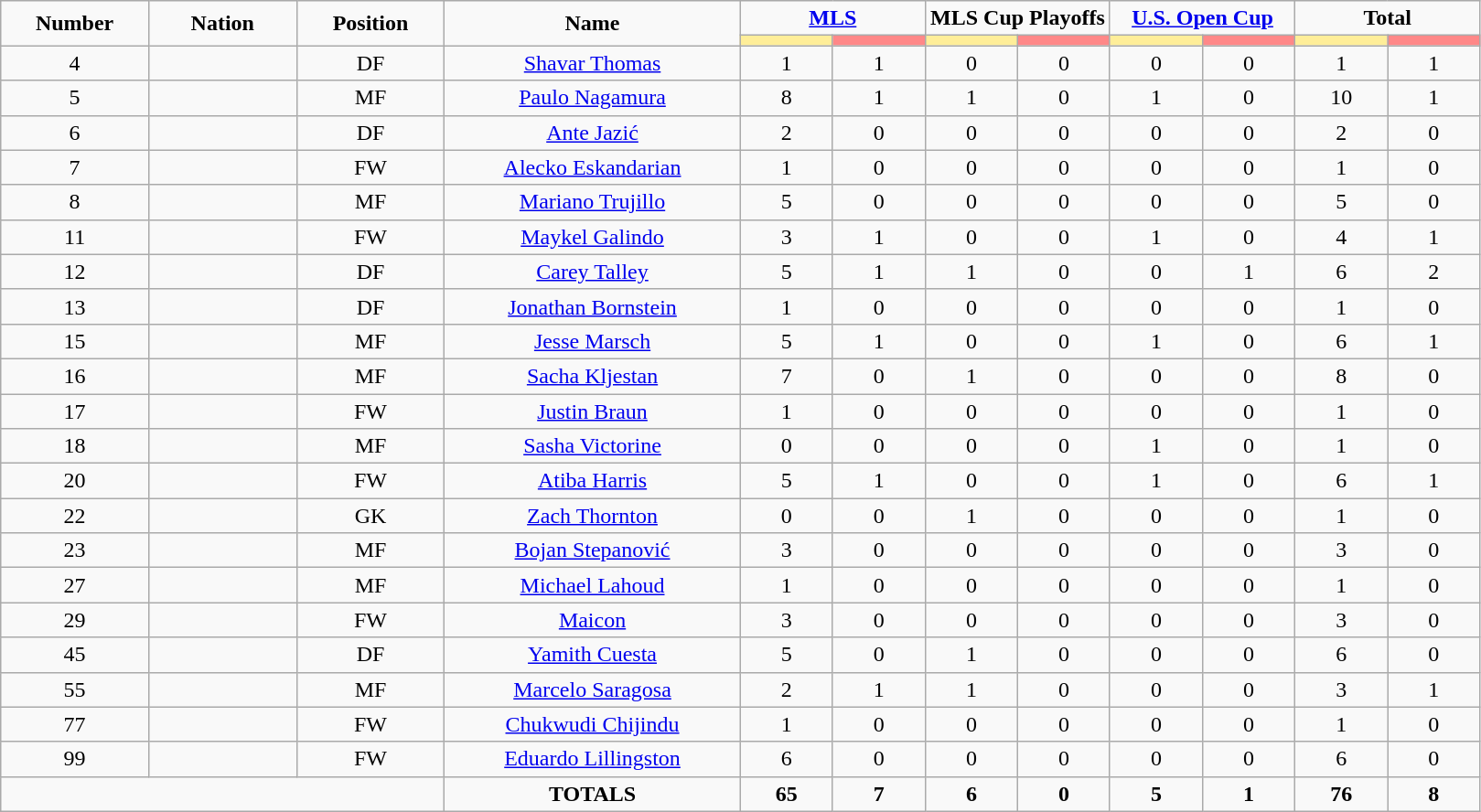<table class="wikitable" style="font-size: 100%; text-align: center;">
<tr>
<td rowspan="2" width="10%" align="center"><strong>Number</strong></td>
<td rowspan="2" width="10%" align="center"><strong>Nation</strong></td>
<td rowspan="2" width="10%" align="center"><strong>Position</strong></td>
<td rowspan="2" width="20%" align="center"><strong>Name</strong></td>
<td colspan="2" align="center"><strong><a href='#'>MLS</a></strong></td>
<td colspan="2" align="center"><strong>MLS Cup Playoffs</strong></td>
<td colspan="2" align="center"><strong><a href='#'>U.S. Open Cup</a></strong></td>
<td colspan="2" align="center"><strong>Total</strong></td>
</tr>
<tr>
<th width=60 style="background: #FFEE99"></th>
<th width=60 style="background: #FF8888"></th>
<th width=60 style="background: #FFEE99"></th>
<th width=60 style="background: #FF8888"></th>
<th width=60 style="background: #FFEE99"></th>
<th width=60 style="background: #FF8888"></th>
<th width=60 style="background: #FFEE99"></th>
<th width=60 style="background: #FF8888"></th>
</tr>
<tr>
<td>4</td>
<td></td>
<td>DF</td>
<td><a href='#'>Shavar Thomas</a></td>
<td>1</td>
<td>1</td>
<td>0</td>
<td>0</td>
<td>0</td>
<td>0</td>
<td>1</td>
<td>1</td>
</tr>
<tr>
<td>5</td>
<td></td>
<td>MF</td>
<td><a href='#'>Paulo Nagamura</a></td>
<td>8</td>
<td>1</td>
<td>1</td>
<td>0</td>
<td>1</td>
<td>0</td>
<td>10</td>
<td>1</td>
</tr>
<tr>
<td>6</td>
<td></td>
<td>DF</td>
<td><a href='#'>Ante Jazić</a></td>
<td>2</td>
<td>0</td>
<td>0</td>
<td>0</td>
<td>0</td>
<td>0</td>
<td>2</td>
<td>0</td>
</tr>
<tr>
<td>7</td>
<td></td>
<td>FW</td>
<td><a href='#'>Alecko Eskandarian</a></td>
<td>1</td>
<td>0</td>
<td>0</td>
<td>0</td>
<td>0</td>
<td>0</td>
<td>1</td>
<td>0</td>
</tr>
<tr>
<td>8</td>
<td></td>
<td>MF</td>
<td><a href='#'>Mariano Trujillo</a></td>
<td>5</td>
<td>0</td>
<td>0</td>
<td>0</td>
<td>0</td>
<td>0</td>
<td>5</td>
<td>0</td>
</tr>
<tr>
<td>11</td>
<td></td>
<td>FW</td>
<td><a href='#'>Maykel Galindo</a></td>
<td>3</td>
<td>1</td>
<td>0</td>
<td>0</td>
<td>1</td>
<td>0</td>
<td>4</td>
<td>1</td>
</tr>
<tr>
<td>12</td>
<td></td>
<td>DF</td>
<td><a href='#'>Carey Talley</a></td>
<td>5</td>
<td>1</td>
<td>1</td>
<td>0</td>
<td>0</td>
<td>1</td>
<td>6</td>
<td>2</td>
</tr>
<tr>
<td>13</td>
<td></td>
<td>DF</td>
<td><a href='#'>Jonathan Bornstein</a></td>
<td>1</td>
<td>0</td>
<td>0</td>
<td>0</td>
<td>0</td>
<td>0</td>
<td>1</td>
<td>0</td>
</tr>
<tr>
<td>15</td>
<td></td>
<td>MF</td>
<td><a href='#'>Jesse Marsch</a></td>
<td>5</td>
<td>1</td>
<td>0</td>
<td>0</td>
<td>1</td>
<td>0</td>
<td>6</td>
<td>1</td>
</tr>
<tr>
<td>16</td>
<td></td>
<td>MF</td>
<td><a href='#'>Sacha Kljestan</a></td>
<td>7</td>
<td>0</td>
<td>1</td>
<td>0</td>
<td>0</td>
<td>0</td>
<td>8</td>
<td>0</td>
</tr>
<tr>
<td>17</td>
<td></td>
<td>FW</td>
<td><a href='#'>Justin Braun</a></td>
<td>1</td>
<td>0</td>
<td>0</td>
<td>0</td>
<td>0</td>
<td>0</td>
<td>1</td>
<td>0</td>
</tr>
<tr>
<td>18</td>
<td></td>
<td>MF</td>
<td><a href='#'>Sasha Victorine</a></td>
<td>0</td>
<td>0</td>
<td>0</td>
<td>0</td>
<td>1</td>
<td>0</td>
<td>1</td>
<td>0</td>
</tr>
<tr>
<td>20</td>
<td></td>
<td>FW</td>
<td><a href='#'>Atiba Harris</a></td>
<td>5</td>
<td>1</td>
<td>0</td>
<td>0</td>
<td>1</td>
<td>0</td>
<td>6</td>
<td>1</td>
</tr>
<tr>
<td>22</td>
<td></td>
<td>GK</td>
<td><a href='#'>Zach Thornton</a></td>
<td>0</td>
<td>0</td>
<td>1</td>
<td>0</td>
<td>0</td>
<td>0</td>
<td>1</td>
<td>0</td>
</tr>
<tr>
<td>23</td>
<td></td>
<td>MF</td>
<td><a href='#'>Bojan Stepanović</a></td>
<td>3</td>
<td>0</td>
<td>0</td>
<td>0</td>
<td>0</td>
<td>0</td>
<td>3</td>
<td>0</td>
</tr>
<tr>
<td>27</td>
<td></td>
<td>MF</td>
<td><a href='#'>Michael Lahoud</a></td>
<td>1</td>
<td>0</td>
<td>0</td>
<td>0</td>
<td>0</td>
<td>0</td>
<td>1</td>
<td>0</td>
</tr>
<tr>
<td>29</td>
<td></td>
<td>FW</td>
<td><a href='#'>Maicon</a></td>
<td>3</td>
<td>0</td>
<td>0</td>
<td>0</td>
<td>0</td>
<td>0</td>
<td>3</td>
<td>0</td>
</tr>
<tr>
<td>45</td>
<td></td>
<td>DF</td>
<td><a href='#'>Yamith Cuesta</a></td>
<td>5</td>
<td>0</td>
<td>1</td>
<td>0</td>
<td>0</td>
<td>0</td>
<td>6</td>
<td>0</td>
</tr>
<tr>
<td>55</td>
<td></td>
<td>MF</td>
<td><a href='#'>Marcelo Saragosa</a></td>
<td>2</td>
<td>1</td>
<td>1</td>
<td>0</td>
<td>0</td>
<td>0</td>
<td>3</td>
<td>1</td>
</tr>
<tr>
<td>77</td>
<td></td>
<td>FW</td>
<td><a href='#'>Chukwudi Chijindu</a></td>
<td>1</td>
<td>0</td>
<td>0</td>
<td>0</td>
<td>0</td>
<td>0</td>
<td>1</td>
<td>0</td>
</tr>
<tr>
<td>99</td>
<td></td>
<td>FW</td>
<td><a href='#'>Eduardo Lillingston</a></td>
<td>6</td>
<td>0</td>
<td>0</td>
<td>0</td>
<td>0</td>
<td>0</td>
<td>6</td>
<td>0</td>
</tr>
<tr>
<td colspan="3"></td>
<td><strong>TOTALS</strong></td>
<td><strong>65</strong></td>
<td><strong>7</strong></td>
<td><strong>6</strong></td>
<td><strong>0</strong></td>
<td><strong>5</strong></td>
<td><strong>1</strong></td>
<td><strong>76</strong></td>
<td><strong>8</strong></td>
</tr>
</table>
